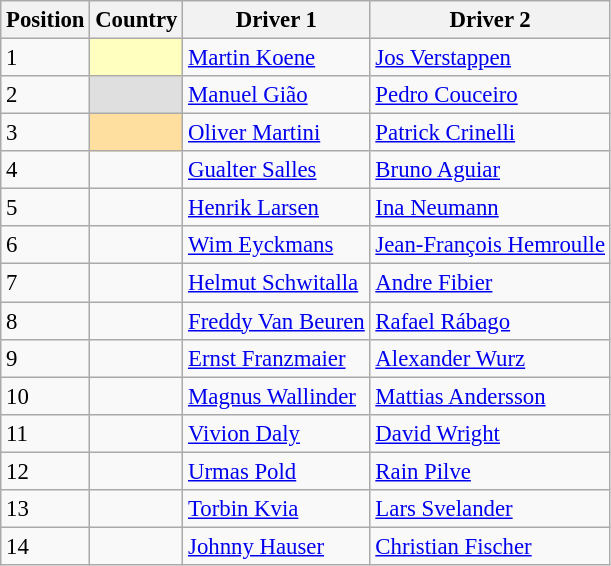<table class="wikitable"  style="font-size:95%">
<tr>
<th>Position</th>
<th>Country</th>
<th>Driver 1</th>
<th>Driver 2</th>
</tr>
<tr>
<td>1</td>
<td style="background:#FFFFBF;"></td>
<td><a href='#'>Martin Koene</a></td>
<td><a href='#'>Jos Verstappen</a></td>
</tr>
<tr>
<td>2</td>
<td style="background:#DFDFDF;"></td>
<td><a href='#'>Manuel Gião</a></td>
<td><a href='#'>Pedro Couceiro</a></td>
</tr>
<tr>
<td>3</td>
<td style="background:#FFDF9F;"></td>
<td><a href='#'>Oliver Martini</a></td>
<td><a href='#'>Patrick Crinelli</a></td>
</tr>
<tr>
<td>4</td>
<td></td>
<td><a href='#'>Gualter Salles</a></td>
<td><a href='#'>Bruno Aguiar</a></td>
</tr>
<tr>
<td>5</td>
<td></td>
<td><a href='#'>Henrik Larsen</a></td>
<td><a href='#'>Ina Neumann</a></td>
</tr>
<tr>
<td>6</td>
<td></td>
<td><a href='#'>Wim Eyckmans</a></td>
<td><a href='#'>Jean-François Hemroulle</a></td>
</tr>
<tr>
<td>7</td>
<td></td>
<td><a href='#'>Helmut Schwitalla</a></td>
<td><a href='#'>Andre Fibier</a></td>
</tr>
<tr>
<td>8</td>
<td></td>
<td><a href='#'>Freddy Van Beuren</a></td>
<td><a href='#'>Rafael Rábago</a></td>
</tr>
<tr>
<td>9</td>
<td></td>
<td><a href='#'>Ernst Franzmaier</a></td>
<td><a href='#'>Alexander Wurz</a></td>
</tr>
<tr>
<td>10</td>
<td></td>
<td><a href='#'>Magnus Wallinder</a></td>
<td><a href='#'>Mattias Andersson</a></td>
</tr>
<tr>
<td>11</td>
<td></td>
<td><a href='#'>Vivion Daly</a></td>
<td><a href='#'>David Wright</a></td>
</tr>
<tr>
<td>12</td>
<td></td>
<td><a href='#'>Urmas Pold</a></td>
<td><a href='#'>Rain Pilve</a></td>
</tr>
<tr>
<td>13</td>
<td></td>
<td><a href='#'>Torbin Kvia</a></td>
<td><a href='#'>Lars Svelander</a></td>
</tr>
<tr>
<td>14</td>
<td></td>
<td><a href='#'>Johnny Hauser</a></td>
<td><a href='#'>Christian Fischer</a></td>
</tr>
</table>
